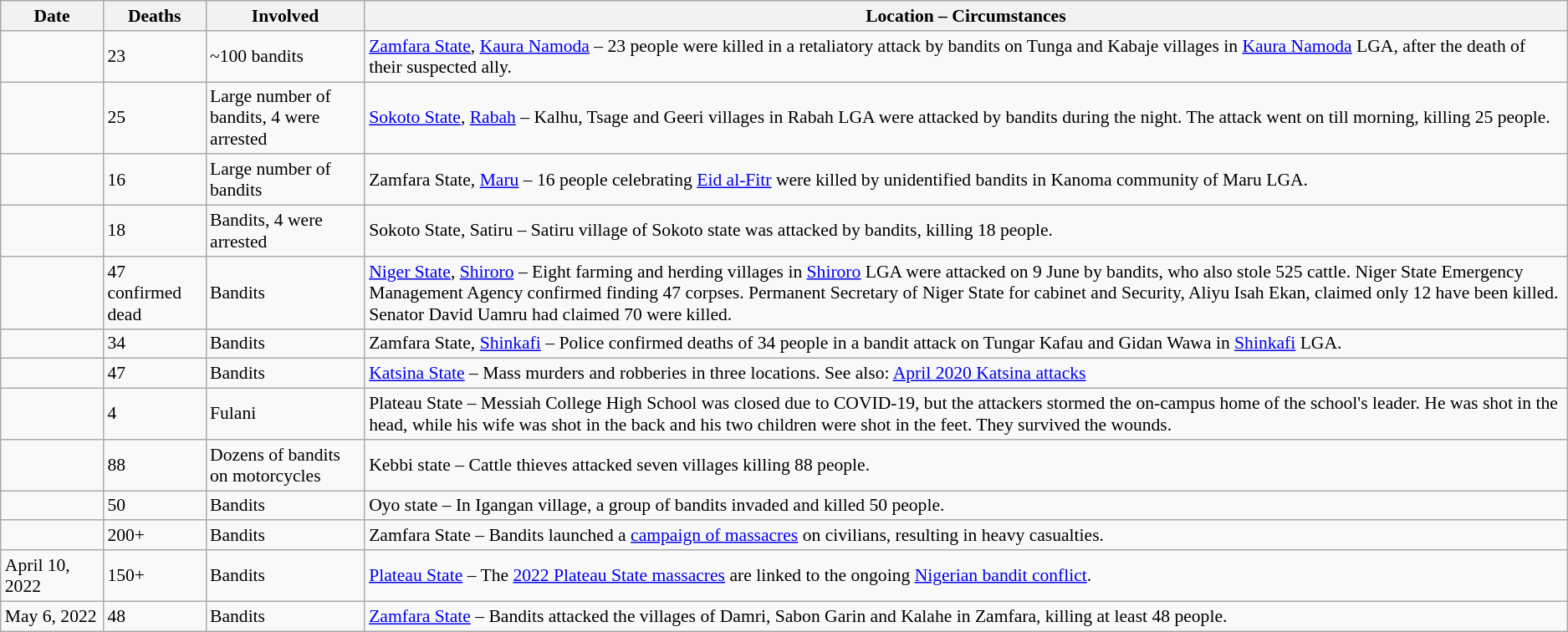<table class="sortable wikitable" style="font-size:90%;">
<tr>
<th style="width:75px;">Date</th>
<th style="width:75px;">Deaths</th>
<th style="width:120px;">Involved</th>
<th class="unsortable">Location – Circumstances</th>
</tr>
<tr>
<td></td>
<td>23</td>
<td>~100 bandits</td>
<td><a href='#'>Zamfara State</a>, <a href='#'>Kaura Namoda</a> – 23 people were killed in a retaliatory attack by bandits on Tunga and Kabaje villages in <a href='#'>Kaura Namoda</a> LGA, after the death of their suspected ally.</td>
</tr>
<tr>
<td></td>
<td>25</td>
<td>Large number of bandits, 4 were arrested</td>
<td><a href='#'>Sokoto State</a>, <a href='#'>Rabah</a> – Kalhu, Tsage and Geeri villages in Rabah LGA were attacked by bandits during the night. The attack went on till morning, killing 25 people.</td>
</tr>
<tr>
<td></td>
<td>16</td>
<td>Large number of bandits</td>
<td>Zamfara State, <a href='#'>Maru</a> – 16 people celebrating <a href='#'>Eid al-Fitr</a> were killed by unidentified bandits in Kanoma community of Maru LGA.</td>
</tr>
<tr>
<td></td>
<td>18</td>
<td>Bandits, 4 were arrested</td>
<td>Sokoto State, Satiru – Satiru village of Sokoto state was attacked by bandits, killing 18 people.</td>
</tr>
<tr>
<td></td>
<td>47 confirmed dead</td>
<td>Bandits</td>
<td><a href='#'>Niger State</a>, <a href='#'>Shiroro</a> – Eight farming and herding villages in <a href='#'>Shiroro</a> LGA were attacked on 9 June by bandits, who also stole 525 cattle. Niger State Emergency Management Agency confirmed finding 47 corpses. Permanent Secretary of Niger State for cabinet and Security, Aliyu Isah Ekan, claimed only 12 have been killed. Senator David Uamru had claimed 70 were killed.</td>
</tr>
<tr>
<td></td>
<td>34</td>
<td>Bandits</td>
<td>Zamfara State, <a href='#'>Shinkafi</a> – Police confirmed deaths of 34 people in a bandit attack on Tungar Kafau and Gidan Wawa in <a href='#'>Shinkafi</a> LGA.</td>
</tr>
<tr>
<td></td>
<td>47</td>
<td>Bandits</td>
<td><a href='#'>Katsina State</a> – Mass murders and robberies in three locations. See also: <a href='#'>April 2020 Katsina attacks</a></td>
</tr>
<tr>
<td></td>
<td>4</td>
<td>Fulani</td>
<td>Plateau State – Messiah College High School was closed due to COVID-19, but the attackers stormed the on-campus home of the school's leader. He was shot in the head, while his wife was shot in the back and his two children were shot in the feet. They survived the wounds.</td>
</tr>
<tr>
<td></td>
<td>88</td>
<td>Dozens of bandits on motorcycles</td>
<td>Kebbi state – Cattle thieves attacked seven villages killing 88 people.</td>
</tr>
<tr>
<td></td>
<td>50</td>
<td>Bandits</td>
<td>Oyo state – In Igangan village, a group of bandits invaded and killed 50 people.</td>
</tr>
<tr>
<td></td>
<td>200+</td>
<td>Bandits</td>
<td>Zamfara State – Bandits launched a <a href='#'>campaign of massacres</a> on civilians, resulting in heavy casualties.</td>
</tr>
<tr>
<td>April 10, 2022</td>
<td>150+</td>
<td>Bandits</td>
<td><a href='#'>Plateau State</a> – The <a href='#'>2022 Plateau State massacres</a> are linked to the ongoing <a href='#'>Nigerian bandit conflict</a>.</td>
</tr>
<tr>
<td>May 6, 2022</td>
<td>48</td>
<td>Bandits</td>
<td><a href='#'>Zamfara State</a> – Bandits attacked the villages of Damri, Sabon Garin and Kalahe in Zamfara, killing at least 48 people.</td>
</tr>
</table>
